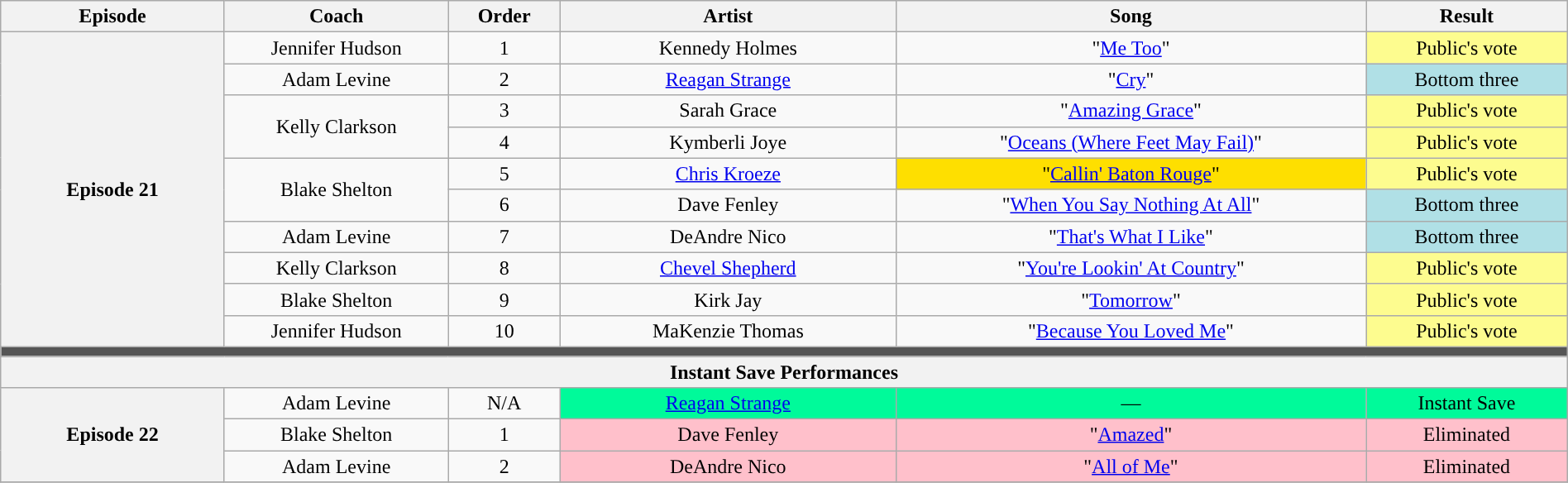<table class="wikitable" style="text-align:center; width:100%;">
<tr>
<th style="width:10%;">Episode</th>
<th style="width:10%;">Coach</th>
<th style="width:05%;">Order</th>
<th style="width:15%;">Artist</th>
<th style="width:21%;">Song</th>
<th style="width:9%;">Result</th>
</tr>
<tr>
<th rowspan="10" scope="row">Episode 21<br><small></small></th>
<td>Jennifer Hudson</td>
<td>1</td>
<td>Kennedy Holmes</td>
<td>"<a href='#'>Me Too</a>"</td>
<td style="background:#fdfc8f;">Public's vote</td>
</tr>
<tr>
<td>Adam Levine</td>
<td>2</td>
<td><a href='#'>Reagan Strange</a></td>
<td>"<a href='#'>Cry</a>"</td>
<td style="background:#b0e0e6;">Bottom three</td>
</tr>
<tr>
<td rowspan=2>Kelly Clarkson</td>
<td>3</td>
<td>Sarah Grace</td>
<td>"<a href='#'>Amazing Grace</a>"</td>
<td style="background:#fdfc8f;">Public's vote</td>
</tr>
<tr>
<td>4</td>
<td>Kymberli Joye</td>
<td>"<a href='#'>Oceans (Where Feet May Fail)</a>"</td>
<td style="background:#fdfc8f;">Public's vote</td>
</tr>
<tr>
<td rowspan=2>Blake Shelton</td>
<td>5</td>
<td><a href='#'>Chris Kroeze</a></td>
<td style="background:#fedf00;">"<a href='#'>Callin' Baton Rouge</a>"</td>
<td style="background:#fdfc8f;">Public's vote</td>
</tr>
<tr>
<td>6</td>
<td>Dave Fenley</td>
<td>"<a href='#'>When You Say Nothing At All</a>"</td>
<td style="background:#b0e0e6;">Bottom three</td>
</tr>
<tr>
<td>Adam Levine</td>
<td>7</td>
<td>DeAndre Nico</td>
<td>"<a href='#'>That's What I Like</a>"</td>
<td style="background:#b0e0e6;">Bottom three</td>
</tr>
<tr>
<td>Kelly Clarkson</td>
<td>8</td>
<td><a href='#'>Chevel Shepherd</a></td>
<td>"<a href='#'>You're Lookin' At Country</a>"</td>
<td style="background:#fdfc8f;">Public's vote</td>
</tr>
<tr>
<td>Blake Shelton</td>
<td>9</td>
<td>Kirk Jay</td>
<td>"<a href='#'>Tomorrow</a>"</td>
<td style="background:#fdfc8f;">Public's vote</td>
</tr>
<tr>
<td>Jennifer Hudson</td>
<td>10</td>
<td>MaKenzie Thomas</td>
<td>"<a href='#'>Because You Loved Me</a>"</td>
<td style="background:#fdfc8f;">Public's vote</td>
</tr>
<tr>
<td colspan="6" bgcolor=#555></td>
</tr>
<tr>
<th colspan="6">Instant Save Performances</th>
</tr>
<tr>
<th rowspan="3" scope="row">Episode 22<br><small></small></th>
<td>Adam Levine</td>
<td>N/A </td>
<td style="background:#00fa9a;"><a href='#'>Reagan Strange</a></td>
<td style="background:#00fa9a;">—</td>
<td style="background:#00fa9a;">Instant Save</td>
</tr>
<tr>
<td>Blake Shelton</td>
<td>1</td>
<td style="background:pink;">Dave Fenley</td>
<td style="background:pink;">"<a href='#'>Amazed</a>"</td>
<td style="background:pink;">Eliminated</td>
</tr>
<tr>
<td>Adam Levine</td>
<td>2</td>
<td style="background:pink;">DeAndre Nico</td>
<td style="background:pink;">"<a href='#'>All of Me</a>"</td>
<td style="background:pink;">Eliminated</td>
</tr>
<tr>
</tr>
</table>
